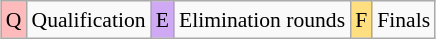<table class="wikitable" style="margin:0.5em auto; font-size:90%; line-height:1.25em; text-align:center;">
<tr>
<td style="background-color:#FFBBBB;">Q</td>
<td>Qualification</td>
<td style="background-color:#D0A9F5;">E</td>
<td>Elimination rounds</td>
<td style="background-color:#FFDF80;">F</td>
<td>Finals</td>
</tr>
</table>
